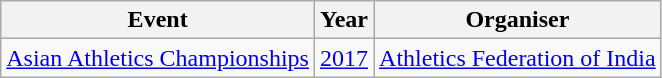<table class="wikitable sortable">
<tr>
<th>Event</th>
<th>Year</th>
<th>Organiser</th>
</tr>
<tr>
<td><a href='#'>Asian Athletics Championships</a></td>
<td><a href='#'>2017</a></td>
<td><a href='#'>Athletics Federation of India</a></td>
</tr>
</table>
